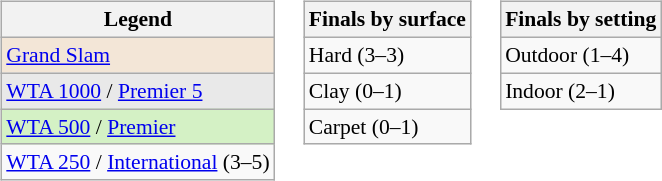<table>
<tr valign=top>
<td><br><table class="wikitable" style=font-size:90%>
<tr>
<th>Legend</th>
</tr>
<tr style=background:#f3e6d7>
<td><a href='#'>Grand Slam</a></td>
</tr>
<tr style=background:#e9e9e9>
<td><a href='#'>WTA 1000</a> / <a href='#'>Premier 5</a></td>
</tr>
<tr style=background:#d4f1c5>
<td><a href='#'>WTA 500</a> / <a href='#'>Premier</a></td>
</tr>
<tr>
<td><a href='#'>WTA 250</a> / <a href='#'>International</a> (3–5)</td>
</tr>
</table>
</td>
<td><br><table class="wikitable" style=font-size:90%>
<tr>
<th>Finals by surface</th>
</tr>
<tr>
<td>Hard (3–3)</td>
</tr>
<tr>
<td>Clay (0–1)</td>
</tr>
<tr>
<td>Carpet (0–1)</td>
</tr>
</table>
</td>
<td><br><table class="wikitable" style=font-size:90%>
<tr>
<th>Finals by setting</th>
</tr>
<tr>
<td>Outdoor (1–4)</td>
</tr>
<tr>
<td>Indoor (2–1)</td>
</tr>
</table>
</td>
</tr>
</table>
